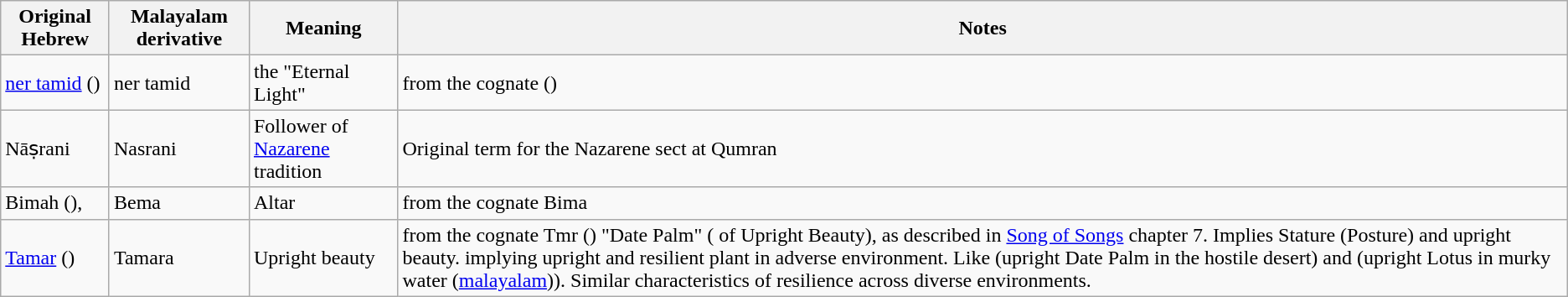<table class="wikitable">
<tr>
<th>Original Hebrew</th>
<th>Malayalam derivative</th>
<th>Meaning</th>
<th>Notes </th>
</tr>
<tr>
<td><a href='#'>ner tamid</a> ()</td>
<td>ner tamid</td>
<td>the "Eternal Light"</td>
<td>from the cognate ()</td>
</tr>
<tr>
<td>Nāṣrani</td>
<td>Nasrani</td>
<td>Follower of <a href='#'>Nazarene</a> tradition</td>
<td>Original term for the Nazarene sect at Qumran</td>
</tr>
<tr>
<td>Bimah (),</td>
<td>Bema</td>
<td>Altar</td>
<td>from the cognate Bima</td>
</tr>
<tr>
<td><a href='#'>Tamar</a> ()</td>
<td>Tamara</td>
<td>Upright beauty</td>
<td>from the cognate Tmr  ()  "Date Palm" ( of Upright Beauty), as described in <a href='#'>Song of Songs</a> chapter 7. Implies Stature (Posture) and upright beauty. implying upright and resilient plant in adverse environment. Like (upright Date Palm in the hostile desert) and (upright Lotus in murky water (<a href='#'>malayalam</a>)). Similar characteristics of resilience across diverse environments.</td>
</tr>
</table>
